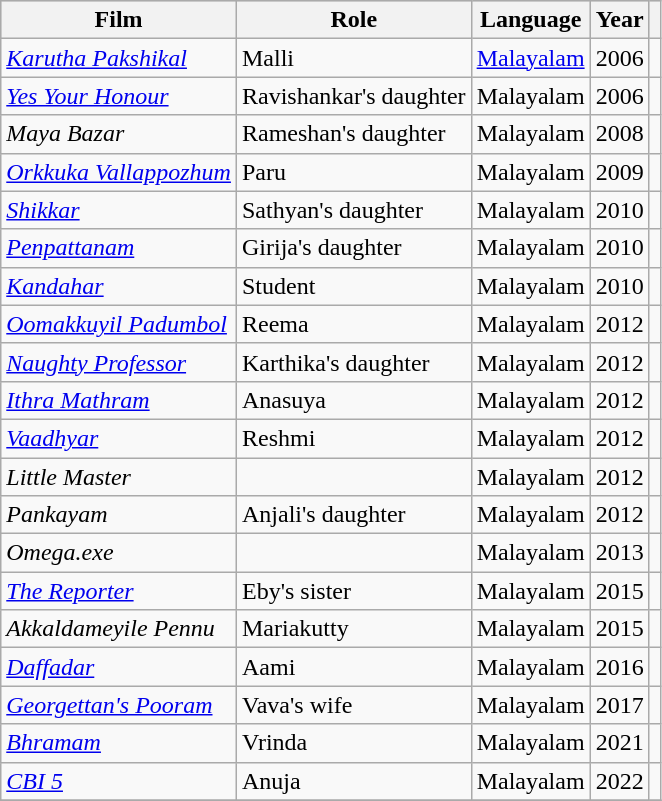<table class="wikitable">
<tr style="background:#ccc; text-align:center;">
<th>Film</th>
<th>Role</th>
<th>Language</th>
<th>Year</th>
<th></th>
</tr>
<tr>
<td><em><a href='#'>Karutha Pakshikal</a></em></td>
<td>Malli</td>
<td><a href='#'>Malayalam</a></td>
<td>2006</td>
<td></td>
</tr>
<tr>
<td><em><a href='#'>Yes Your Honour</a></em></td>
<td>Ravishankar's daughter</td>
<td>Malayalam</td>
<td>2006</td>
<td></td>
</tr>
<tr>
<td><em>Maya Bazar</em></td>
<td>Rameshan's daughter</td>
<td>Malayalam</td>
<td>2008</td>
<td></td>
</tr>
<tr>
<td><em><a href='#'>Orkkuka Vallappozhum</a></em></td>
<td>Paru</td>
<td>Malayalam</td>
<td>2009</td>
<td></td>
</tr>
<tr>
<td><em><a href='#'>Shikkar</a></em></td>
<td>Sathyan's daughter</td>
<td>Malayalam</td>
<td>2010</td>
<td></td>
</tr>
<tr>
<td><em><a href='#'>Penpattanam</a></em></td>
<td>Girija's daughter</td>
<td>Malayalam</td>
<td>2010</td>
<td></td>
</tr>
<tr>
<td><em><a href='#'>Kandahar</a></em></td>
<td>Student</td>
<td>Malayalam</td>
<td>2010</td>
<td></td>
</tr>
<tr>
<td><em><a href='#'>Oomakkuyil Padumbol</a></em></td>
<td>Reema</td>
<td>Malayalam</td>
<td>2012</td>
<td></td>
</tr>
<tr>
<td><em><a href='#'>Naughty Professor</a></em></td>
<td>Karthika's daughter</td>
<td>Malayalam</td>
<td>2012</td>
<td></td>
</tr>
<tr>
<td><em><a href='#'>Ithra Mathram</a></em></td>
<td>Anasuya</td>
<td>Malayalam</td>
<td>2012</td>
<td></td>
</tr>
<tr>
<td><em><a href='#'>Vaadhyar</a></em></td>
<td>Reshmi</td>
<td>Malayalam</td>
<td>2012</td>
<td></td>
</tr>
<tr>
<td><em>Little Master</em></td>
<td></td>
<td>Malayalam</td>
<td>2012</td>
<td></td>
</tr>
<tr>
<td><em>Pankayam</em></td>
<td>Anjali's daughter</td>
<td>Malayalam</td>
<td>2012</td>
<td></td>
</tr>
<tr>
<td><em>Omega.exe</em></td>
<td></td>
<td>Malayalam</td>
<td>2013</td>
<td></td>
</tr>
<tr>
<td><em><a href='#'>The Reporter</a></em></td>
<td>Eby's sister</td>
<td>Malayalam</td>
<td>2015</td>
<td></td>
</tr>
<tr>
<td><em>Akkaldameyile Pennu</em></td>
<td>Mariakutty</td>
<td>Malayalam</td>
<td>2015</td>
<td></td>
</tr>
<tr>
<td><em><a href='#'>Daffadar</a></em></td>
<td>Aami</td>
<td>Malayalam</td>
<td>2016</td>
<td></td>
</tr>
<tr>
<td><em><a href='#'>Georgettan's Pooram</a></em></td>
<td>Vava's wife</td>
<td>Malayalam</td>
<td>2017</td>
<td></td>
</tr>
<tr>
<td><em><a href='#'>Bhramam</a></em></td>
<td>Vrinda</td>
<td>Malayalam</td>
<td>2021</td>
<td></td>
</tr>
<tr>
<td><em><a href='#'>CBI 5</a></em></td>
<td>Anuja</td>
<td>Malayalam</td>
<td>2022</td>
<td></td>
</tr>
<tr>
</tr>
</table>
